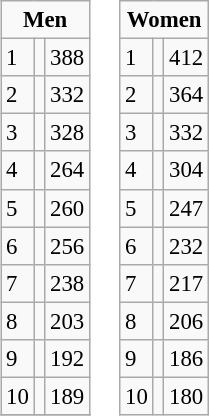<table style="margin: 1em auto;">
<tr ---- valign="top">
<td><br><table class="wikitable" style="font-size: 95%">
<tr>
<td colspan="3" align="center"><strong>Men</strong></td>
</tr>
<tr>
<td>1</td>
<td align="left"></td>
<td>388</td>
</tr>
<tr>
<td>2</td>
<td align="left"></td>
<td>332</td>
</tr>
<tr>
<td>3</td>
<td align="left"></td>
<td>328</td>
</tr>
<tr>
<td>4</td>
<td align="left"></td>
<td>264</td>
</tr>
<tr>
<td>5</td>
<td align="left"></td>
<td>260</td>
</tr>
<tr>
<td>6</td>
<td align="left"></td>
<td>256</td>
</tr>
<tr>
<td>7</td>
<td align="left"></td>
<td>238</td>
</tr>
<tr>
<td>8</td>
<td align="left"></td>
<td>203</td>
</tr>
<tr>
<td>9</td>
<td align="left"></td>
<td>192</td>
</tr>
<tr>
<td>10</td>
<td align="left"></td>
<td>189</td>
</tr>
<tr>
</tr>
</table>
</td>
<td><br><table class="wikitable" style="font-size: 95%">
<tr>
<td colspan="3" align="center"><strong>Women</strong></td>
</tr>
<tr>
<td>1</td>
<td align="left"></td>
<td>412</td>
</tr>
<tr>
<td>2</td>
<td align="left"></td>
<td>364</td>
</tr>
<tr>
<td>3</td>
<td align="left"></td>
<td>332</td>
</tr>
<tr>
<td>4</td>
<td align="left"></td>
<td>304</td>
</tr>
<tr>
<td>5</td>
<td align="left"></td>
<td>247</td>
</tr>
<tr>
<td>6</td>
<td align="left"></td>
<td>232</td>
</tr>
<tr>
<td>7</td>
<td align="left"></td>
<td>217</td>
</tr>
<tr>
<td>8</td>
<td align="left"></td>
<td>206</td>
</tr>
<tr>
<td>9</td>
<td align="left"></td>
<td>186</td>
</tr>
<tr>
<td>10</td>
<td align="left"></td>
<td>180</td>
</tr>
</table>
</td>
<td></td>
</tr>
</table>
